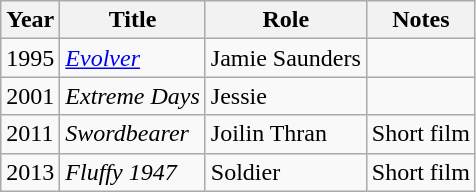<table class="wikitable sortable">
<tr>
<th>Year</th>
<th>Title</th>
<th>Role</th>
<th class="unsortable">Notes</th>
</tr>
<tr>
<td>1995</td>
<td><em><a href='#'>Evolver</a></em></td>
<td>Jamie Saunders</td>
</tr>
<tr>
<td>2001</td>
<td><em>Extreme Days</em></td>
<td>Jessie</td>
<td></td>
</tr>
<tr>
<td>2011</td>
<td><em>Swordbearer</em></td>
<td>Joilin Thran</td>
<td>Short film</td>
</tr>
<tr>
<td>2013</td>
<td><em>Fluffy 1947</em></td>
<td>Soldier</td>
<td>Short film</td>
</tr>
</table>
